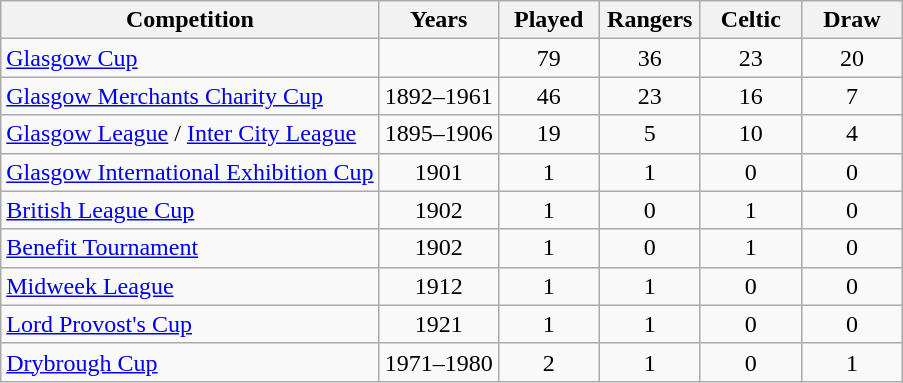<table class="wikitable sortable" style="text-align:center font-size:80%">
<tr>
<th>Competition</th>
<th>Years</th>
<th width=60>Played</th>
<th width=60>Rangers</th>
<th width=60>Celtic</th>
<th width=60>Draw</th>
</tr>
<tr>
<td align=left><a href='#'>Glasgow Cup</a></td>
<td align=center></td>
<td align=center>79</td>
<td align=center>36</td>
<td align=center>23</td>
<td align=center>20</td>
</tr>
<tr>
<td align=left><a href='#'>Glasgow Merchants Charity Cup</a></td>
<td align=center>1892–1961</td>
<td align=center>46</td>
<td align=center>23</td>
<td align=center>16</td>
<td align=center>7</td>
</tr>
<tr>
<td align=left><a href='#'>Glasgow League</a> / <a href='#'>Inter City League</a></td>
<td align=center>1895–1906</td>
<td align=center>19</td>
<td align=center>5</td>
<td align=center>10</td>
<td align=center>4</td>
</tr>
<tr>
<td align=left><a href='#'>Glasgow International Exhibition Cup</a></td>
<td align=center>1901</td>
<td align=center>1</td>
<td align=center>1</td>
<td align=center>0</td>
<td align=center>0</td>
</tr>
<tr>
<td align=left><a href='#'>British League Cup</a></td>
<td align=center>1902</td>
<td align=center>1</td>
<td align=center>0</td>
<td align=center>1</td>
<td align=center>0</td>
</tr>
<tr>
<td align=left><a href='#'>Benefit Tournament</a></td>
<td align=center>1902</td>
<td align=center>1</td>
<td align=center>0</td>
<td align=center>1</td>
<td align=center>0</td>
</tr>
<tr>
<td align=left><a href='#'>Midweek League</a></td>
<td align=center>1912</td>
<td align=center>1</td>
<td align=center>1</td>
<td align=center>0</td>
<td align=center>0</td>
</tr>
<tr>
<td align=left><a href='#'>Lord Provost's Cup</a></td>
<td align=center>1921</td>
<td align=center>1</td>
<td align=center>1</td>
<td align=center>0</td>
<td align=center>0</td>
</tr>
<tr>
<td align=left><a href='#'>Drybrough Cup</a></td>
<td>1971–1980</td>
<td align=center>2</td>
<td align=center>1</td>
<td align=center>0</td>
<td align=center>1</td>
</tr>
</table>
